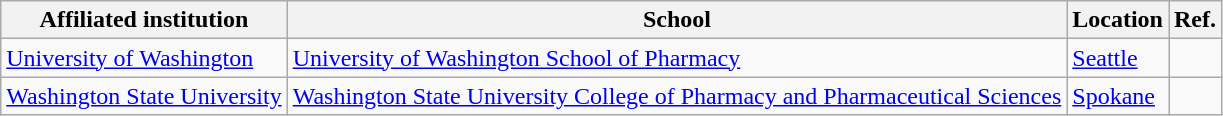<table class="wikitable sortable">
<tr>
<th>Affiliated institution</th>
<th>School</th>
<th>Location</th>
<th>Ref.</th>
</tr>
<tr>
<td><a href='#'>University of Washington</a></td>
<td><a href='#'>University of Washington School of Pharmacy</a></td>
<td><a href='#'>Seattle</a></td>
<td></td>
</tr>
<tr>
<td><a href='#'>Washington State University</a></td>
<td><a href='#'>Washington State University College of Pharmacy and Pharmaceutical Sciences</a></td>
<td><a href='#'>Spokane</a></td>
<td></td>
</tr>
</table>
